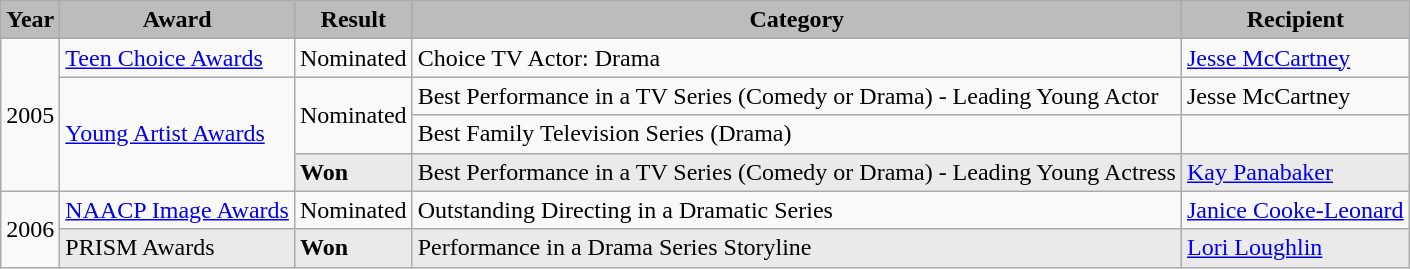<table class="wikitable">
<tr style="background:#b0c4de; text-align:center;">
<th style="background:#bcbcbc;">Year</th>
<th style="background:#bcbcbc;">Award</th>
<th style="background:#bcbcbc;">Result</th>
<th style="background:#bcbcbc;">Category</th>
<th style="background:#bcbcbc;">Recipient</th>
</tr>
<tr>
<td rowspan=4>2005</td>
<td><a href='#'>Teen Choice Awards</a></td>
<td>Nominated</td>
<td>Choice TV Actor: Drama</td>
<td><a href='#'>Jesse McCartney</a></td>
</tr>
<tr>
<td rowspan=3><a href='#'>Young Artist Awards</a></td>
<td rowspan=2>Nominated</td>
<td>Best Performance in a TV Series (Comedy or Drama) - Leading Young Actor</td>
<td>Jesse McCartney</td>
</tr>
<tr>
<td>Best Family Television Series (Drama)</td>
<td></td>
</tr>
<tr style="background:#eaeaea;">
<td><strong>Won</strong></td>
<td>Best Performance in a TV Series (Comedy or Drama) - Leading Young Actress</td>
<td><a href='#'>Kay Panabaker</a></td>
</tr>
<tr>
<td rowspan=2>2006</td>
<td><a href='#'>NAACP Image Awards</a></td>
<td>Nominated</td>
<td>Outstanding Directing in a Dramatic Series</td>
<td><a href='#'>Janice Cooke-Leonard</a></td>
</tr>
<tr style="background:#eaeaea;">
<td>PRISM Awards</td>
<td><strong>Won</strong></td>
<td>Performance in a Drama Series Storyline</td>
<td><a href='#'>Lori Loughlin</a></td>
</tr>
</table>
